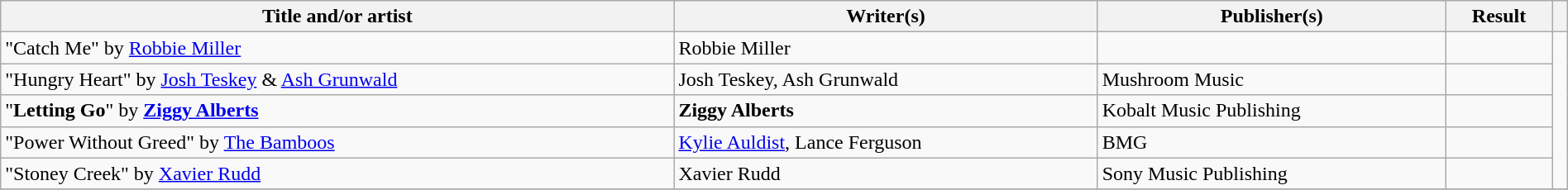<table class="wikitable" width=100%>
<tr>
<th scope="col">Title and/or artist</th>
<th scope="col">Writer(s)</th>
<th scope="col">Publisher(s)</th>
<th scope="col">Result</th>
<th scope="col"></th>
</tr>
<tr>
<td>"Catch Me" by <a href='#'>Robbie Miller</a></td>
<td>Robbie Miller</td>
<td></td>
<td></td>
<td rowspan="5"></td>
</tr>
<tr>
<td>"Hungry Heart" by <a href='#'>Josh Teskey</a> & <a href='#'>Ash Grunwald</a></td>
<td>Josh Teskey, Ash Grunwald</td>
<td>Mushroom Music</td>
<td></td>
</tr>
<tr>
<td>"<strong>Letting Go</strong>" by <strong><a href='#'>Ziggy Alberts</a></strong></td>
<td><strong>Ziggy Alberts</strong></td>
<td>Kobalt Music Publishing</td>
<td></td>
</tr>
<tr>
<td>"Power Without Greed" by <a href='#'>The Bamboos</a></td>
<td><a href='#'>Kylie Auldist</a>, Lance Ferguson</td>
<td>BMG</td>
<td></td>
</tr>
<tr>
<td>"Stoney Creek" by <a href='#'>Xavier Rudd</a></td>
<td>Xavier Rudd</td>
<td>Sony Music Publishing</td>
<td></td>
</tr>
<tr>
</tr>
</table>
